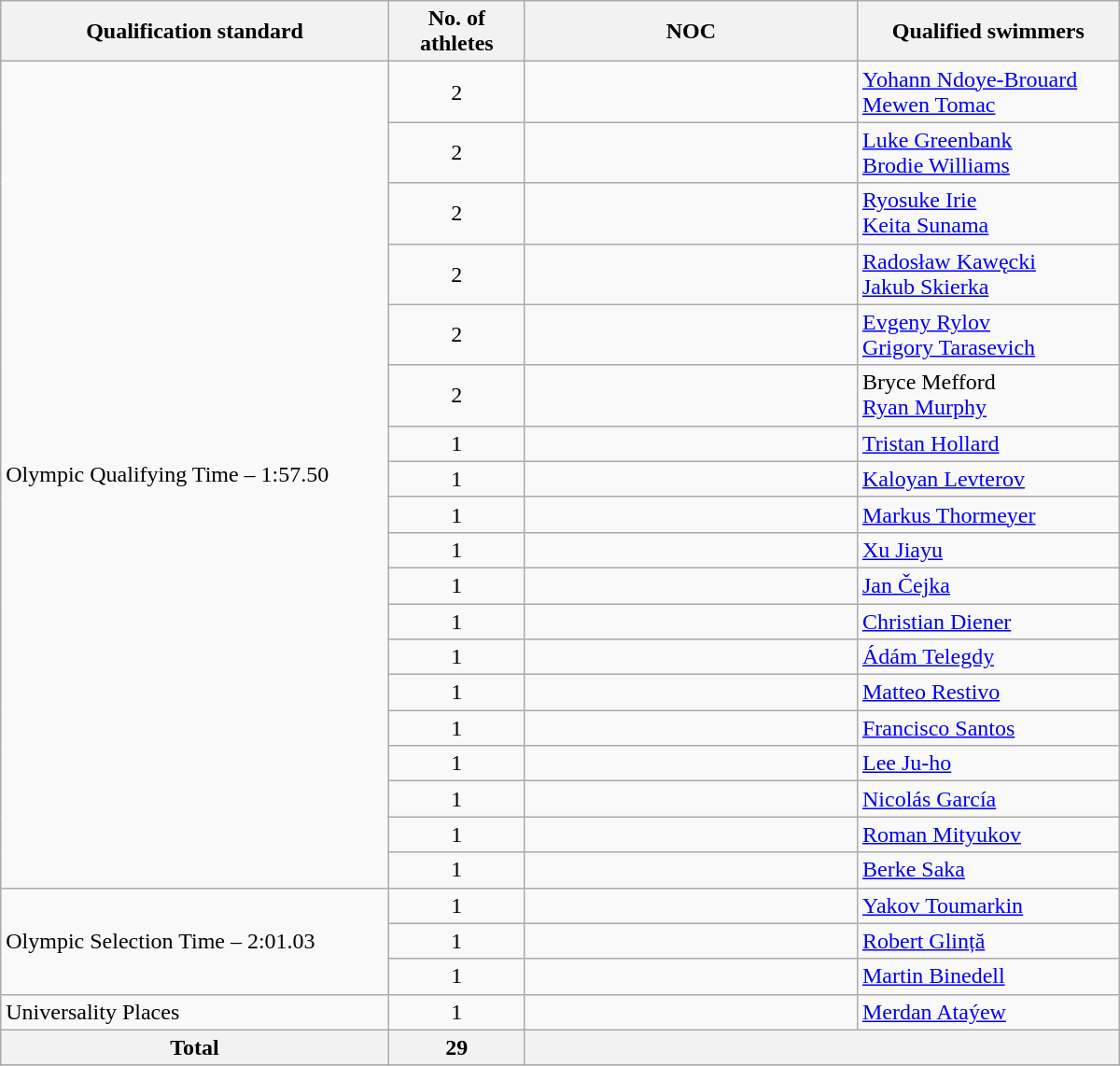<table class=wikitable style="text-align:left" width=800>
<tr>
<th>Qualification standard</th>
<th width=90>No. of athletes</th>
<th width=230>NOC</th>
<th>Qualified swimmers</th>
</tr>
<tr>
<td rowspan=19>Olympic Qualifying Time – 1:57.50</td>
<td align=center>2</td>
<td></td>
<td><a href='#'>Yohann Ndoye-Brouard</a><br><a href='#'>Mewen Tomac</a></td>
</tr>
<tr>
<td align=center>2</td>
<td></td>
<td><a href='#'>Luke Greenbank</a><br><a href='#'>Brodie Williams</a></td>
</tr>
<tr>
<td align=center>2</td>
<td></td>
<td><a href='#'>Ryosuke Irie</a><br><a href='#'>Keita Sunama</a></td>
</tr>
<tr>
<td align=center>2</td>
<td></td>
<td><a href='#'>Radosław Kawęcki</a><br><a href='#'>Jakub Skierka</a></td>
</tr>
<tr>
<td align=center>2</td>
<td></td>
<td><a href='#'>Evgeny Rylov</a><br><a href='#'>Grigory Tarasevich</a></td>
</tr>
<tr>
<td align=center>2</td>
<td></td>
<td>Bryce Mefford<br><a href='#'>Ryan Murphy</a></td>
</tr>
<tr>
<td align=center>1</td>
<td></td>
<td><a href='#'>Tristan Hollard</a></td>
</tr>
<tr>
<td align=center>1</td>
<td></td>
<td><a href='#'>Kaloyan Levterov</a></td>
</tr>
<tr>
<td align=center>1</td>
<td></td>
<td><a href='#'>Markus Thormeyer</a></td>
</tr>
<tr>
<td align=center>1</td>
<td></td>
<td><a href='#'>Xu Jiayu</a></td>
</tr>
<tr>
<td align=center>1</td>
<td></td>
<td><a href='#'>Jan Čejka</a></td>
</tr>
<tr>
<td align=center>1</td>
<td></td>
<td><a href='#'>Christian Diener</a></td>
</tr>
<tr>
<td align=center>1</td>
<td></td>
<td><a href='#'>Ádám Telegdy</a></td>
</tr>
<tr>
<td align=center>1</td>
<td></td>
<td><a href='#'>Matteo Restivo</a></td>
</tr>
<tr>
<td align=center>1</td>
<td></td>
<td><a href='#'>Francisco Santos</a></td>
</tr>
<tr>
<td align=center>1</td>
<td></td>
<td><a href='#'>Lee Ju-ho</a></td>
</tr>
<tr>
<td align=center>1</td>
<td></td>
<td><a href='#'>Nicolás García</a></td>
</tr>
<tr>
<td align=center>1</td>
<td></td>
<td><a href='#'>Roman Mityukov</a></td>
</tr>
<tr>
<td align=center>1</td>
<td></td>
<td><a href='#'>Berke Saka</a></td>
</tr>
<tr>
<td rowspan=3>Olympic Selection Time – 2:01.03</td>
<td align=center>1</td>
<td></td>
<td><a href='#'>Yakov Toumarkin</a></td>
</tr>
<tr>
<td align=center>1</td>
<td></td>
<td><a href='#'>Robert Glință</a></td>
</tr>
<tr>
<td align=center>1</td>
<td></td>
<td><a href='#'>Martin Binedell</a></td>
</tr>
<tr>
<td>Universality Places</td>
<td align=center>1</td>
<td></td>
<td><a href='#'>Merdan Ataýew</a></td>
</tr>
<tr>
<th><strong>Total</strong></th>
<th>29</th>
<th colspan=2></th>
</tr>
</table>
